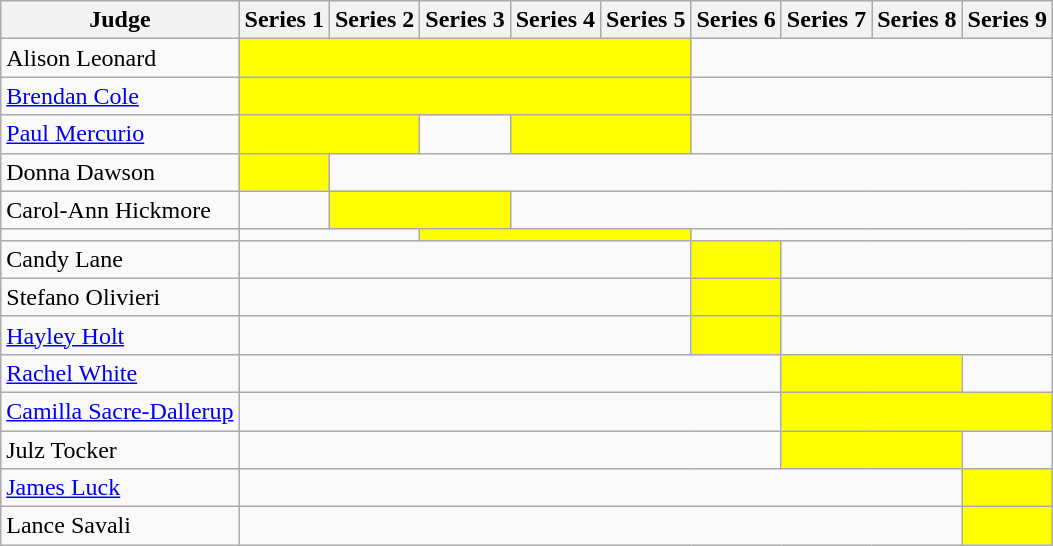<table class="wikitable">
<tr>
<th>Judge</th>
<th>Series 1</th>
<th>Series 2</th>
<th>Series 3</th>
<th>Series 4</th>
<th>Series 5</th>
<th>Series 6</th>
<th>Series 7</th>
<th>Series 8</th>
<th>Series 9</th>
</tr>
<tr>
<td>Alison Leonard</td>
<td colspan=5 style="text-align:center; background:yellow;"></td>
<td colspan=4></td>
</tr>
<tr>
<td><a href='#'>Brendan Cole</a></td>
<td colspan=5 style="text-align:center; background:yellow;"></td>
<td colspan=4></td>
</tr>
<tr>
<td><a href='#'>Paul Mercurio</a></td>
<td colspan=2 style="text-align:center; background:yellow;"></td>
<td></td>
<td colspan=2 style="text-align:center; background:yellow;"></td>
<td colspan=4></td>
</tr>
<tr>
<td>Donna Dawson</td>
<td style="text-align:center; background:yellow;"></td>
<td colspan=8></td>
</tr>
<tr>
<td>Carol-Ann Hickmore</td>
<td></td>
<td colspan=2 style="text-align:center; background:yellow;"></td>
<td colspan=6></td>
</tr>
<tr>
<td></td>
<td colspan=2></td>
<td colspan=3 style="text-align:center; background:yellow;"></td>
<td colspan=4></td>
</tr>
<tr>
<td>Candy Lane</td>
<td colspan=5></td>
<td style="text-align:center; background:yellow;"></td>
<td colspan=3></td>
</tr>
<tr>
<td>Stefano Olivieri</td>
<td colspan=5></td>
<td style="text-align:center; background:yellow;"></td>
<td colspan=3></td>
</tr>
<tr>
<td><a href='#'>Hayley Holt</a></td>
<td colspan=5></td>
<td style="text-align:center; background:yellow;"></td>
<td colspan=3></td>
</tr>
<tr>
<td><a href='#'>Rachel White</a></td>
<td colspan=6></td>
<td colspan=2 style="text-align:center; background:yellow;"></td>
<td colspan=1></td>
</tr>
<tr>
<td><a href='#'>Camilla Sacre-Dallerup</a></td>
<td colspan=6></td>
<td colspan=3 style="text-align:center; background:yellow;"></td>
</tr>
<tr>
<td>Julz Tocker</td>
<td colspan=6></td>
<td colspan=2 style="text-align:center; background:yellow;"></td>
<td colspan=1></td>
</tr>
<tr>
<td><a href='#'>James Luck</a></td>
<td colspan=8></td>
<td colspan=1 style="text-align:center; background:yellow;"></td>
</tr>
<tr>
<td>Lance Savali</td>
<td colspan=8></td>
<td colspan=1 style="text-align:center; background:yellow;"></td>
</tr>
</table>
